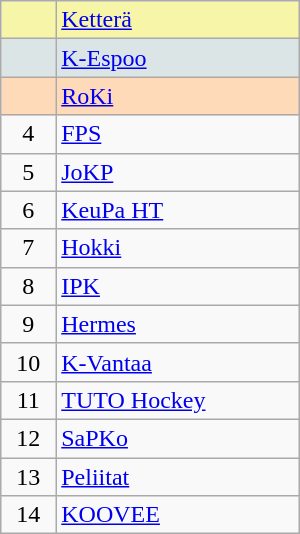<table class="wikitable" style="width:200px;">
<tr style="background:#F7F6A8;">
<td align=center></td>
<td><a href='#'>Ketterä</a></td>
</tr>
<tr style="background:#DCE5E5;">
<td align=center></td>
<td><a href='#'>K-Espoo</a></td>
</tr>
<tr style="background:#FFDAB9;">
<td align=center></td>
<td><a href='#'>RoKi</a></td>
</tr>
<tr>
<td align=center>4</td>
<td><a href='#'>FPS</a></td>
</tr>
<tr>
<td align=center>5</td>
<td><a href='#'>JoKP</a></td>
</tr>
<tr>
<td align=center>6</td>
<td><a href='#'>KeuPa HT</a></td>
</tr>
<tr>
<td align=center>7</td>
<td><a href='#'>Hokki</a></td>
</tr>
<tr>
<td align=center>8</td>
<td><a href='#'>IPK</a></td>
</tr>
<tr>
<td align=center>9</td>
<td><a href='#'>Hermes</a></td>
</tr>
<tr>
<td align=center>10</td>
<td><a href='#'>K-Vantaa</a></td>
</tr>
<tr>
<td align=center>11</td>
<td><a href='#'>TUTO Hockey</a></td>
</tr>
<tr>
<td align=center>12</td>
<td><a href='#'>SaPKo</a></td>
</tr>
<tr>
<td align=center>13</td>
<td><a href='#'>Peliitat</a></td>
</tr>
<tr>
<td align=center>14</td>
<td><a href='#'>KOOVEE</a></td>
</tr>
</table>
